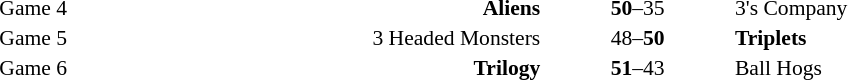<table style="width:100%;" cellspacing="1">
<tr>
<th width=15%></th>
<th width=25%></th>
<th width=10%></th>
<th width=25%></th>
</tr>
<tr style=font-size:90%>
<td align=right>Game 4</td>
<td align=right><strong>Aliens</strong></td>
<td align=center><strong>50</strong>–35</td>
<td>3's Company</td>
<td></td>
</tr>
<tr style=font-size:90%>
<td align=right>Game 5</td>
<td align=right>3 Headed Monsters</td>
<td align=center>48–<strong>50</strong></td>
<td><strong>Triplets</strong></td>
<td></td>
</tr>
<tr style=font-size:90%>
<td align=right>Game 6</td>
<td align=right><strong>Trilogy</strong></td>
<td align=center><strong>51</strong>–43</td>
<td>Ball Hogs</td>
<td></td>
</tr>
</table>
